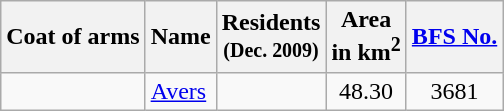<table class="wikitable">
<tr>
<th>Coat of arms</th>
<th>Name</th>
<th>Residents<br><small>(Dec. 2009)</small></th>
<th>Area <br>in km<sup>2</sup></th>
<th><a href='#'>BFS No.</a></th>
</tr>
<tr>
<td align="center"></td>
<td><a href='#'>Avers</a></td>
<td align="center"></td>
<td align="center">48.30</td>
<td align="center">3681</td>
</tr>
</table>
